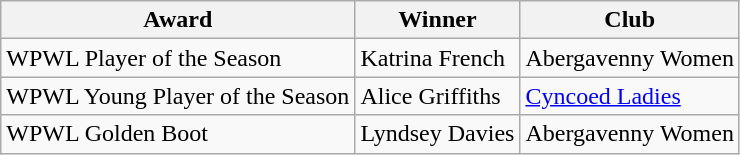<table class="wikitable">
<tr>
<th>Award</th>
<th>Winner</th>
<th>Club</th>
</tr>
<tr>
<td>WPWL Player of the Season</td>
<td>Katrina French</td>
<td>Abergavenny Women</td>
</tr>
<tr>
<td>WPWL Young Player of the Season</td>
<td>Alice Griffiths</td>
<td><a href='#'>Cyncoed Ladies</a></td>
</tr>
<tr>
<td>WPWL Golden Boot</td>
<td>Lyndsey Davies</td>
<td>Abergavenny Women</td>
</tr>
</table>
